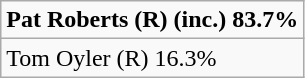<table class="wikitable">
<tr>
<td><strong>Pat Roberts (R) (inc.) 83.7%</strong></td>
</tr>
<tr>
<td>Tom Oyler (R) 16.3%</td>
</tr>
</table>
